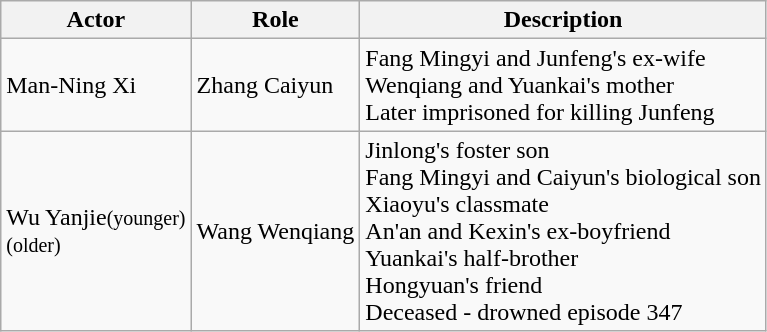<table class="wikitable">
<tr>
<th>Actor</th>
<th>Role</th>
<th>Description</th>
</tr>
<tr>
<td>Man-Ning Xi</td>
<td>Zhang Caiyun</td>
<td>Fang Mingyi and Junfeng's ex-wife<br>Wenqiang and Yuankai's mother<br>Later imprisoned for killing Junfeng</td>
</tr>
<tr>
<td>Wu Yanjie<small>(younger)</small><br><small>(older)</small></td>
<td>Wang Wenqiang</td>
<td>Jinlong's foster son<br>Fang Mingyi and Caiyun's biological son<br>Xiaoyu's classmate<br>An'an and Kexin's ex-boyfriend<br>Yuankai's half-brother<br>Hongyuan's friend<br>Deceased - drowned episode 347</td>
</tr>
</table>
